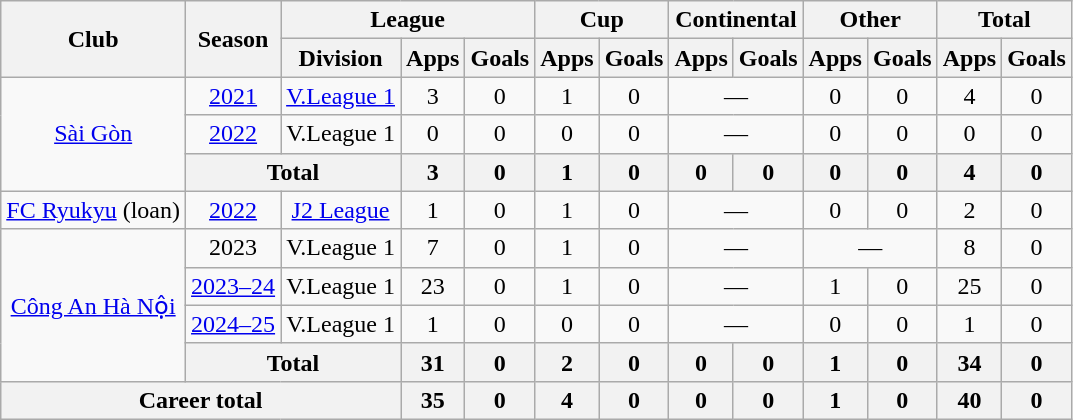<table class="wikitable" style="text-align: center">
<tr>
<th rowspan="2">Club</th>
<th rowspan="2">Season</th>
<th colspan="3">League</th>
<th colspan="2">Cup</th>
<th colspan="2">Continental</th>
<th colspan="2">Other</th>
<th colspan="2">Total</th>
</tr>
<tr>
<th>Division</th>
<th>Apps</th>
<th>Goals</th>
<th>Apps</th>
<th>Goals</th>
<th>Apps</th>
<th>Goals</th>
<th>Apps</th>
<th>Goals</th>
<th>Apps</th>
<th>Goals</th>
</tr>
<tr>
<td rowspan="3"><a href='#'>Sài Gòn</a></td>
<td><a href='#'>2021</a></td>
<td><a href='#'>V.League 1</a></td>
<td>3</td>
<td>0</td>
<td>1</td>
<td>0</td>
<td colspan="2">—</td>
<td>0</td>
<td>0</td>
<td>4</td>
<td>0</td>
</tr>
<tr>
<td><a href='#'>2022</a></td>
<td>V.League 1</td>
<td>0</td>
<td>0</td>
<td>0</td>
<td>0</td>
<td colspan="2">—</td>
<td>0</td>
<td>0</td>
<td>0</td>
<td>0</td>
</tr>
<tr>
<th colspan="2">Total</th>
<th>3</th>
<th>0</th>
<th>1</th>
<th>0</th>
<th>0</th>
<th>0</th>
<th>0</th>
<th>0</th>
<th>4</th>
<th>0</th>
</tr>
<tr>
<td><a href='#'>FC Ryukyu</a> (loan)</td>
<td><a href='#'>2022</a></td>
<td><a href='#'>J2 League</a></td>
<td>1</td>
<td>0</td>
<td>1</td>
<td>0</td>
<td colspan="2">—</td>
<td>0</td>
<td>0</td>
<td>2</td>
<td>0</td>
</tr>
<tr>
<td rowspan="4"><a href='#'>Công An Hà Nội</a></td>
<td>2023</td>
<td>V.League 1</td>
<td>7</td>
<td>0</td>
<td>1</td>
<td>0</td>
<td colspan="2">—</td>
<td colspan="2">—</td>
<td>8</td>
<td>0</td>
</tr>
<tr>
<td><a href='#'>2023–24</a></td>
<td>V.League 1</td>
<td>23</td>
<td>0</td>
<td>1</td>
<td>0</td>
<td colspan="2">—</td>
<td>1</td>
<td>0</td>
<td>25</td>
<td>0</td>
</tr>
<tr>
<td><a href='#'>2024–25</a></td>
<td>V.League 1</td>
<td>1</td>
<td>0</td>
<td>0</td>
<td>0</td>
<td colspan="2">—</td>
<td>0</td>
<td>0</td>
<td>1</td>
<td>0</td>
</tr>
<tr>
<th colspan="2">Total</th>
<th>31</th>
<th>0</th>
<th>2</th>
<th>0</th>
<th>0</th>
<th>0</th>
<th>1</th>
<th>0</th>
<th>34</th>
<th>0</th>
</tr>
<tr>
<th colspan="3">Career total</th>
<th>35</th>
<th>0</th>
<th>4</th>
<th>0</th>
<th>0</th>
<th>0</th>
<th>1</th>
<th>0</th>
<th>40</th>
<th>0</th>
</tr>
</table>
